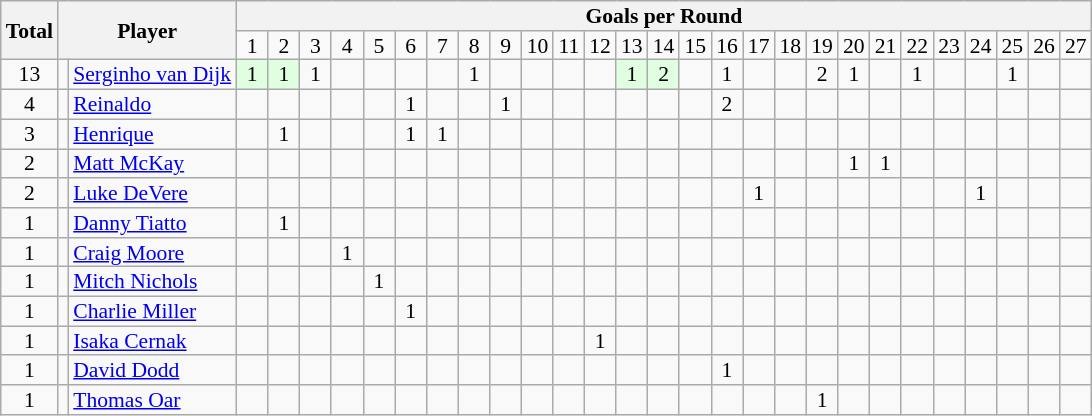<table class="wikitable" style="text-align:center; line-height: 90%; font-size:90%;">
<tr>
<th rowspan="2">Total</th>
<th rowspan="2" colspan="2">Player</th>
<th colspan="27">Goals per Round</th>
</tr>
<tr>
<td> 1 </td>
<td> 2 </td>
<td> 3 </td>
<td> 4 </td>
<td> 5 </td>
<td> 6 </td>
<td> 7 </td>
<td> 8 </td>
<td> 9 </td>
<td>10</td>
<td>11</td>
<td>12</td>
<td>13</td>
<td>14</td>
<td>15</td>
<td>16</td>
<td>17</td>
<td>18</td>
<td>19</td>
<td>20</td>
<td>21</td>
<td>22</td>
<td>23</td>
<td>24</td>
<td>25</td>
<td>26</td>
<td>27</td>
</tr>
<tr>
<td>13</td>
<td></td>
<td style="text-align:left;"><a href='#'>Serginho van Dijk</a></td>
<td style="background:#e0ffe0;">1</td>
<td style="background:#e0ffe0;">1</td>
<td>1</td>
<td></td>
<td></td>
<td></td>
<td></td>
<td>1</td>
<td></td>
<td></td>
<td></td>
<td></td>
<td style="background:#e0ffe0;">1</td>
<td style="background:#e0ffe0;">2</td>
<td></td>
<td>1</td>
<td></td>
<td></td>
<td>2</td>
<td>1</td>
<td></td>
<td>1</td>
<td></td>
<td></td>
<td>1</td>
<td></td>
<td></td>
</tr>
<tr>
<td>4</td>
<td></td>
<td style="text-align:left;"><a href='#'>Reinaldo</a></td>
<td></td>
<td></td>
<td></td>
<td></td>
<td></td>
<td>1</td>
<td></td>
<td></td>
<td>1</td>
<td></td>
<td></td>
<td></td>
<td></td>
<td></td>
<td></td>
<td>2</td>
<td></td>
<td></td>
<td></td>
<td></td>
<td></td>
<td></td>
<td></td>
<td></td>
<td></td>
<td></td>
<td></td>
</tr>
<tr>
<td>3</td>
<td></td>
<td style="text-align:left;"><a href='#'>Henrique</a></td>
<td></td>
<td>1</td>
<td></td>
<td></td>
<td></td>
<td>1</td>
<td>1</td>
<td></td>
<td></td>
<td></td>
<td></td>
<td></td>
<td></td>
<td></td>
<td></td>
<td></td>
<td></td>
<td></td>
<td></td>
<td></td>
<td></td>
<td></td>
<td></td>
<td></td>
<td></td>
<td></td>
<td></td>
</tr>
<tr>
<td>2</td>
<td></td>
<td style="text-align:left;"><a href='#'>Matt McKay</a></td>
<td></td>
<td></td>
<td></td>
<td></td>
<td></td>
<td></td>
<td></td>
<td></td>
<td></td>
<td></td>
<td></td>
<td></td>
<td></td>
<td></td>
<td></td>
<td></td>
<td></td>
<td></td>
<td></td>
<td>1</td>
<td>1</td>
<td></td>
<td></td>
<td></td>
<td></td>
<td></td>
<td></td>
</tr>
<tr>
<td>2</td>
<td></td>
<td style="text-align:left;"><a href='#'>Luke DeVere</a></td>
<td></td>
<td></td>
<td></td>
<td></td>
<td></td>
<td></td>
<td></td>
<td></td>
<td></td>
<td></td>
<td></td>
<td></td>
<td></td>
<td></td>
<td></td>
<td></td>
<td>1</td>
<td></td>
<td></td>
<td></td>
<td></td>
<td></td>
<td></td>
<td>1</td>
<td></td>
<td></td>
<td></td>
</tr>
<tr>
<td>1</td>
<td></td>
<td style="text-align:left;"><a href='#'>Danny Tiatto</a></td>
<td></td>
<td>1</td>
<td></td>
<td></td>
<td></td>
<td></td>
<td></td>
<td></td>
<td></td>
<td></td>
<td></td>
<td></td>
<td></td>
<td></td>
<td></td>
<td></td>
<td></td>
<td></td>
<td></td>
<td></td>
<td></td>
<td></td>
<td></td>
<td></td>
<td></td>
<td></td>
<td></td>
</tr>
<tr>
<td>1</td>
<td></td>
<td style="text-align:left;"><a href='#'>Craig Moore</a></td>
<td></td>
<td></td>
<td></td>
<td>1</td>
<td></td>
<td></td>
<td></td>
<td></td>
<td></td>
<td></td>
<td></td>
<td></td>
<td></td>
<td></td>
<td></td>
<td></td>
<td></td>
<td></td>
<td></td>
<td></td>
<td></td>
<td></td>
<td></td>
<td></td>
<td></td>
<td></td>
<td></td>
</tr>
<tr>
<td>1</td>
<td></td>
<td style="text-align:left;"><a href='#'>Mitch Nichols</a></td>
<td></td>
<td></td>
<td></td>
<td></td>
<td>1</td>
<td></td>
<td></td>
<td></td>
<td></td>
<td></td>
<td></td>
<td></td>
<td></td>
<td></td>
<td></td>
<td></td>
<td></td>
<td></td>
<td></td>
<td></td>
<td></td>
<td></td>
<td></td>
<td></td>
<td></td>
<td></td>
<td></td>
</tr>
<tr>
<td>1</td>
<td></td>
<td style="text-align:left;"><a href='#'>Charlie Miller</a></td>
<td></td>
<td></td>
<td></td>
<td></td>
<td></td>
<td>1</td>
<td></td>
<td></td>
<td></td>
<td></td>
<td></td>
<td></td>
<td></td>
<td></td>
<td></td>
<td></td>
<td></td>
<td></td>
<td></td>
<td></td>
<td></td>
<td></td>
<td></td>
<td></td>
<td></td>
<td></td>
<td></td>
</tr>
<tr>
<td>1</td>
<td></td>
<td style="text-align:left;"><a href='#'>Isaka Cernak</a></td>
<td></td>
<td></td>
<td></td>
<td></td>
<td></td>
<td></td>
<td></td>
<td></td>
<td></td>
<td></td>
<td></td>
<td>1</td>
<td></td>
<td></td>
<td></td>
<td></td>
<td></td>
<td></td>
<td></td>
<td></td>
<td></td>
<td></td>
<td></td>
<td></td>
<td></td>
<td></td>
<td></td>
</tr>
<tr>
<td>1</td>
<td></td>
<td style="text-align:left;"><a href='#'>David Dodd</a></td>
<td></td>
<td></td>
<td></td>
<td></td>
<td></td>
<td></td>
<td></td>
<td></td>
<td></td>
<td></td>
<td></td>
<td></td>
<td></td>
<td></td>
<td></td>
<td>1</td>
<td></td>
<td></td>
<td></td>
<td></td>
<td></td>
<td></td>
<td></td>
<td></td>
<td></td>
<td></td>
<td></td>
</tr>
<tr>
<td>1</td>
<td></td>
<td style="text-align:left;"><a href='#'>Thomas Oar</a></td>
<td></td>
<td></td>
<td></td>
<td></td>
<td></td>
<td></td>
<td></td>
<td></td>
<td></td>
<td></td>
<td></td>
<td></td>
<td></td>
<td></td>
<td></td>
<td></td>
<td></td>
<td></td>
<td>1</td>
<td></td>
<td></td>
<td></td>
<td></td>
<td></td>
<td></td>
<td></td>
<td></td>
</tr>
</table>
